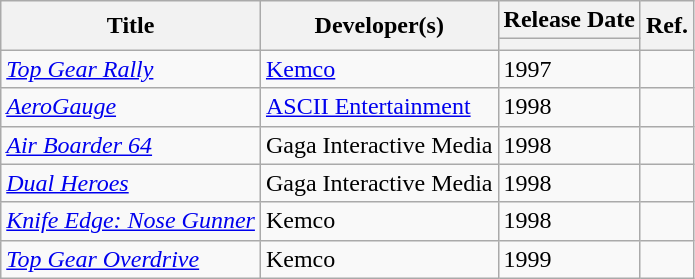<table class="wikitable plainrowheaders sortable">
<tr>
<th rowspan="2">Title</th>
<th rowspan="2">Developer(s)</th>
<th colspan="1">Release Date</th>
<th rowspan="2">Ref.</th>
</tr>
<tr>
<th data-sort-type="date"></th>
</tr>
<tr>
<td><em><a href='#'>Top Gear Rally</a></em></td>
<td><a href='#'>Kemco</a></td>
<td>1997</td>
<td></td>
</tr>
<tr>
<td><em><a href='#'>AeroGauge</a></em></td>
<td><a href='#'>ASCII Entertainment</a></td>
<td>1998</td>
<td></td>
</tr>
<tr>
<td><em><a href='#'>Air Boarder 64</a></em></td>
<td>Gaga Interactive Media</td>
<td>1998</td>
<td></td>
</tr>
<tr>
<td><em><a href='#'>Dual Heroes</a></em></td>
<td>Gaga Interactive Media</td>
<td>1998</td>
<td></td>
</tr>
<tr>
<td><em><a href='#'>Knife Edge: Nose Gunner</a></em></td>
<td>Kemco</td>
<td>1998</td>
<td></td>
</tr>
<tr>
<td><em><a href='#'>Top Gear Overdrive</a></em></td>
<td>Kemco</td>
<td>1999</td>
<td></td>
</tr>
</table>
